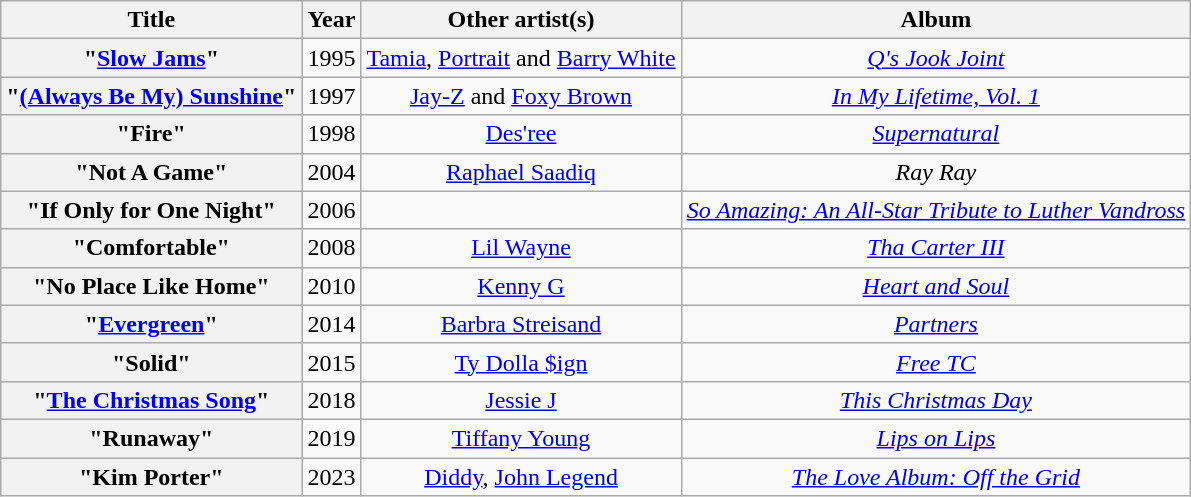<table class="wikitable plainrowheaders" style="text-align:center;">
<tr>
<th scope="col">Title</th>
<th scope="col">Year</th>
<th scope="col">Other artist(s)</th>
<th scope="col">Album</th>
</tr>
<tr>
<th scope="row">"<a href='#'>Slow Jams</a>"</th>
<td>1995</td>
<td><a href='#'>Tamia</a>, <a href='#'>Portrait</a> and <a href='#'>Barry White</a></td>
<td><em><a href='#'>Q's Jook Joint</a></em></td>
</tr>
<tr>
<th scope="row">"<a href='#'>(Always Be My) Sunshine</a>"</th>
<td>1997</td>
<td><a href='#'>Jay-Z</a> and <a href='#'>Foxy Brown</a></td>
<td><em><a href='#'>In My Lifetime, Vol. 1</a></em></td>
</tr>
<tr>
<th scope="row">"Fire"</th>
<td>1998</td>
<td><a href='#'>Des'ree</a></td>
<td><em><a href='#'>Supernatural</a></em></td>
</tr>
<tr>
<th scope="row">"Not A Game"</th>
<td>2004</td>
<td><a href='#'>Raphael Saadiq</a></td>
<td><em>Ray Ray</em></td>
</tr>
<tr>
<th scope="row">"If Only for One Night"</th>
<td>2006</td>
<td></td>
<td><em><a href='#'>So Amazing: An All-Star Tribute to Luther Vandross</a></em></td>
</tr>
<tr>
<th scope="row">"Comfortable"</th>
<td>2008</td>
<td><a href='#'>Lil Wayne</a></td>
<td><em><a href='#'>Tha Carter III</a></em></td>
</tr>
<tr>
<th scope="row">"No Place Like Home"</th>
<td>2010</td>
<td><a href='#'>Kenny G</a></td>
<td><em><a href='#'>Heart and Soul</a></em></td>
</tr>
<tr>
<th scope="row">"<a href='#'>Evergreen</a>"</th>
<td>2014</td>
<td><a href='#'>Barbra Streisand</a></td>
<td><em><a href='#'>Partners</a></em></td>
</tr>
<tr>
<th scope="row">"Solid"</th>
<td>2015</td>
<td><a href='#'>Ty Dolla $ign</a></td>
<td><em><a href='#'>Free TC</a></em></td>
</tr>
<tr>
<th scope="row">"<a href='#'>The Christmas Song</a>"</th>
<td>2018</td>
<td><a href='#'>Jessie J</a></td>
<td><em><a href='#'>This Christmas Day</a></em></td>
</tr>
<tr>
<th scope="row">"Runaway"</th>
<td>2019</td>
<td><a href='#'>Tiffany Young</a></td>
<td><em><a href='#'>Lips on Lips</a></em></td>
</tr>
<tr>
<th scope="row">"Kim Porter"</th>
<td>2023</td>
<td><a href='#'>Diddy</a>, <a href='#'>John Legend</a></td>
<td><em><a href='#'>The Love Album: Off the Grid</a></em></td>
</tr>
</table>
